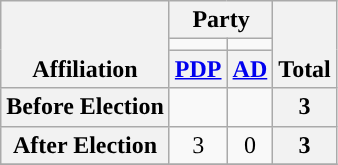<table class=wikitable style="text-align:center">
<tr style="vertical-align:bottom;">
<th rowspan=3>Affiliation</th>
<th colspan=2>Party</th>
<th rowspan=3>Total</th>
</tr>
<tr>
<td style="background-color:"></td>
<td style="background-color:"></td>
</tr>
<tr>
<th><a href='#'>PDP</a></th>
<th><a href='#'>AD</a></th>
</tr>
<tr>
<th>Before Election</th>
<td></td>
<td></td>
<th>3</th>
</tr>
<tr>
<th>After Election</th>
<td>3</td>
<td>0</td>
<th>3</th>
</tr>
<tr>
</tr>
</table>
